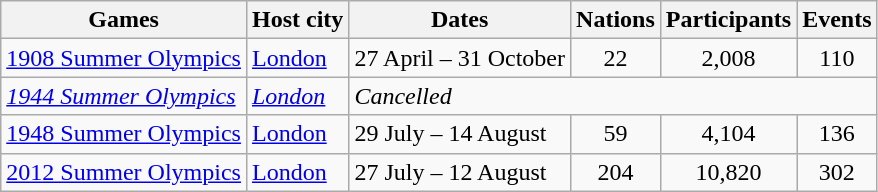<table class="wikitable">
<tr>
<th>Games</th>
<th>Host city</th>
<th>Dates</th>
<th>Nations</th>
<th>Participants</th>
<th>Events</th>
</tr>
<tr>
<td><a href='#'>1908 Summer Olympics</a></td>
<td><a href='#'>London</a></td>
<td>27 April – 31 October</td>
<td style="text-align:center;">22</td>
<td style="text-align:center;">2,008</td>
<td style="text-align:center;">110</td>
</tr>
<tr>
<td><em><a href='#'>1944 Summer Olympics</a></em></td>
<td><em><a href='#'>London</a></em></td>
<td colspan=4><em>Cancelled</em></td>
</tr>
<tr>
<td><a href='#'>1948 Summer Olympics</a></td>
<td><a href='#'>London</a></td>
<td>29 July – 14 August</td>
<td style="text-align:center;">59</td>
<td style="text-align:center;">4,104</td>
<td style="text-align:center;">136</td>
</tr>
<tr>
<td><a href='#'>2012 Summer Olympics</a></td>
<td><a href='#'>London</a></td>
<td>27 July – 12 August</td>
<td style="text-align:center;">204</td>
<td style="text-align:center;">10,820</td>
<td style="text-align:center;">302</td>
</tr>
</table>
